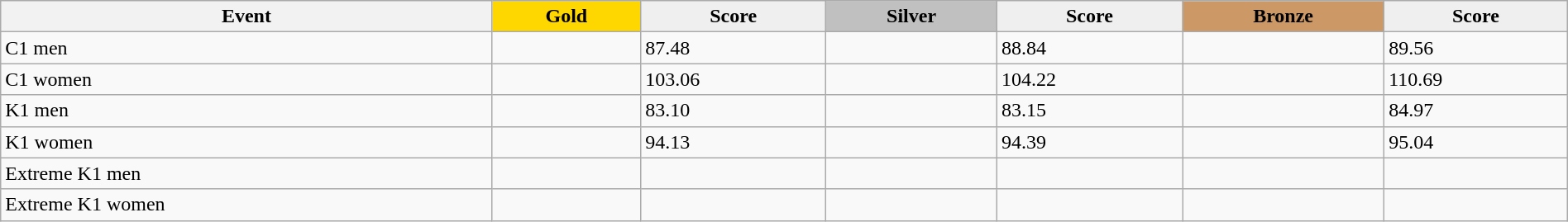<table class="wikitable" width=100%>
<tr>
<th>Event</th>
<td align=center bgcolor="gold"><strong>Gold</strong></td>
<td align=center bgcolor="EFEFEF"><strong>Score</strong></td>
<td align=center bgcolor="silver"><strong>Silver</strong></td>
<td align=center bgcolor="EFEFEF"><strong>Score</strong></td>
<td align=center bgcolor="CC9966"><strong>Bronze</strong></td>
<td align=center bgcolor="EFEFEF"><strong>Score</strong></td>
</tr>
<tr>
<td>C1 men</td>
<td></td>
<td>87.48</td>
<td></td>
<td>88.84</td>
<td></td>
<td>89.56</td>
</tr>
<tr>
<td>C1 women</td>
<td></td>
<td>103.06</td>
<td></td>
<td>104.22</td>
<td></td>
<td>110.69</td>
</tr>
<tr>
<td>K1 men</td>
<td></td>
<td>83.10</td>
<td></td>
<td>83.15</td>
<td></td>
<td>84.97</td>
</tr>
<tr>
<td>K1 women</td>
<td></td>
<td>94.13</td>
<td></td>
<td>94.39</td>
<td></td>
<td>95.04</td>
</tr>
<tr>
<td>Extreme K1 men</td>
<td></td>
<td></td>
<td></td>
<td></td>
<td></td>
<td></td>
</tr>
<tr>
<td>Extreme K1 women</td>
<td></td>
<td></td>
<td></td>
<td></td>
<td></td>
<td></td>
</tr>
</table>
